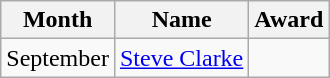<table class="wikitable"  class= style="text-align:center; border:1px #aaa solid; font-size:95%">
<tr>
<th>Month</th>
<th>Name</th>
<th>Award</th>
</tr>
<tr>
<td>September</td>
<td><a href='#'>Steve Clarke</a></td>
<td></td>
</tr>
</table>
